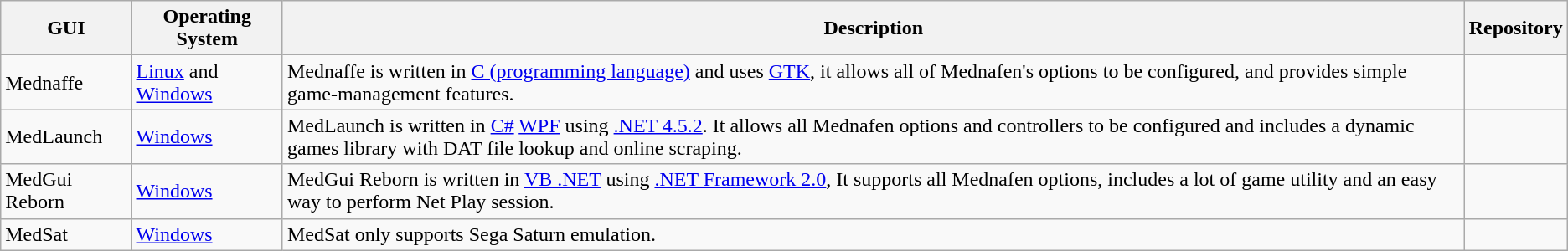<table class="wikitable">
<tr>
<th>GUI</th>
<th>Operating System</th>
<th>Description</th>
<th>Repository</th>
</tr>
<tr>
<td>Mednaffe</td>
<td><a href='#'>Linux</a> and <a href='#'>Windows</a></td>
<td>Mednaffe is written in <a href='#'>C (programming language)</a> and uses <a href='#'>GTK</a>, it allows all of Mednafen's options to be configured, and provides simple game-management features.</td>
<td></td>
</tr>
<tr>
<td>MedLaunch</td>
<td><a href='#'>Windows</a></td>
<td>MedLaunch is written in <a href='#'>C#</a> <a href='#'>WPF</a> using <a href='#'>.NET 4.5.2</a>. It allows all Mednafen options and controllers to be configured and includes a dynamic games library with DAT file lookup and online scraping.</td>
<td></td>
</tr>
<tr>
<td>MedGui Reborn</td>
<td><a href='#'>Windows</a></td>
<td>MedGui Reborn is written in <a href='#'>VB .NET</a> using <a href='#'>.NET Framework 2.0</a>, It supports all Mednafen options, includes a lot of game utility and an easy way to perform Net Play session.</td>
<td></td>
</tr>
<tr>
<td>MedSat</td>
<td><a href='#'>Windows</a></td>
<td>MedSat only supports Sega Saturn emulation.</td>
<td></td>
</tr>
</table>
